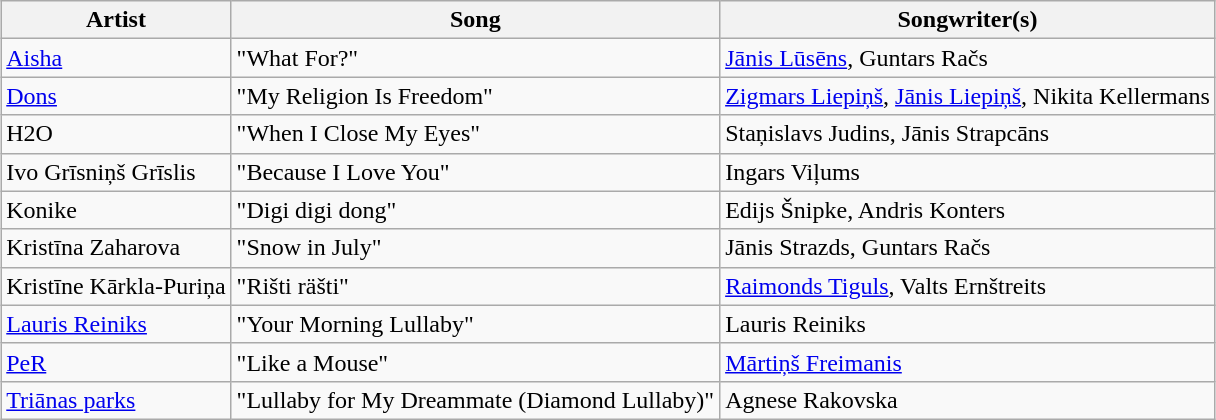<table class="sortable wikitable" style="margin: 1em auto 1em auto;">
<tr>
<th>Artist</th>
<th>Song</th>
<th>Songwriter(s)</th>
</tr>
<tr>
<td><a href='#'>Aisha</a></td>
<td>"What For?"</td>
<td><a href='#'>Jānis Lūsēns</a>, Guntars Račs</td>
</tr>
<tr>
<td><a href='#'>Dons</a></td>
<td>"My Religion Is Freedom"</td>
<td><a href='#'>Zigmars Liepiņš</a>, <a href='#'>Jānis Liepiņš</a>, Nikita Kellermans</td>
</tr>
<tr>
<td>H2O</td>
<td>"When I Close My Eyes"</td>
<td>Staņislavs Judins, Jānis Strapcāns</td>
</tr>
<tr>
<td>Ivo Grīsniņš Grīslis</td>
<td>"Because I Love You"</td>
<td>Ingars Viļums</td>
</tr>
<tr>
<td>Konike</td>
<td>"Digi digi dong"</td>
<td>Edijs Šnipke, Andris Konters</td>
</tr>
<tr>
<td>Kristīna Zaharova</td>
<td>"Snow in July"</td>
<td>Jānis Strazds, Guntars Račs</td>
</tr>
<tr>
<td>Kristīne Kārkla-Puriņa</td>
<td>"Rišti räšti"</td>
<td><a href='#'>Raimonds Tiguls</a>, Valts Ernštreits</td>
</tr>
<tr>
<td><a href='#'>Lauris Reiniks</a></td>
<td>"Your Morning Lullaby"</td>
<td>Lauris Reiniks</td>
</tr>
<tr>
<td><a href='#'>PeR</a></td>
<td>"Like a Mouse"</td>
<td><a href='#'>Mārtiņš Freimanis</a></td>
</tr>
<tr>
<td><a href='#'>Triānas parks</a></td>
<td>"Lullaby for My Dreammate (Diamond Lullaby)"</td>
<td>Agnese Rakovska</td>
</tr>
</table>
